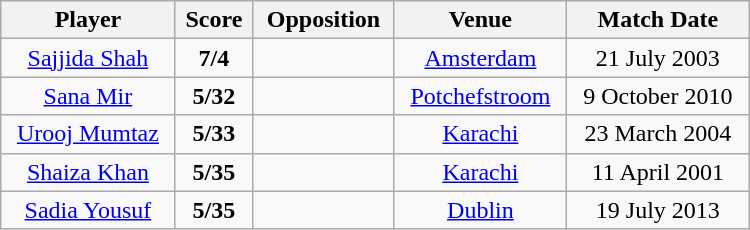<table class="wikitable sortable" style="text-align: center; width: 500px;">
<tr>
<th>Player</th>
<th>Score</th>
<th>Opposition</th>
<th>Venue</th>
<th>Match Date</th>
</tr>
<tr>
<td><a href='#'>Sajjida Shah</a></td>
<td><strong>7/4</strong></td>
<td></td>
<td><a href='#'>Amsterdam</a></td>
<td>21 July 2003</td>
</tr>
<tr>
<td><a href='#'>Sana Mir</a></td>
<td><strong>5/32</strong></td>
<td></td>
<td><a href='#'>Potchefstroom</a></td>
<td>9 October 2010</td>
</tr>
<tr>
<td><a href='#'>Urooj Mumtaz</a></td>
<td><strong>5/33</strong></td>
<td></td>
<td><a href='#'>Karachi</a></td>
<td>23 March 2004</td>
</tr>
<tr>
<td><a href='#'>Shaiza Khan</a></td>
<td><strong>5/35</strong></td>
<td></td>
<td><a href='#'>Karachi</a></td>
<td>11 April 2001</td>
</tr>
<tr>
<td><a href='#'>Sadia Yousuf</a></td>
<td><strong>5/35</strong></td>
<td></td>
<td><a href='#'>Dublin</a></td>
<td>19 July 2013</td>
</tr>
</table>
